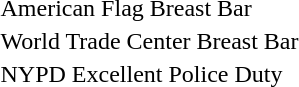<table>
<tr>
<td></td>
<td>American Flag Breast Bar</td>
</tr>
<tr>
<td></td>
<td>World Trade Center Breast Bar</td>
</tr>
<tr>
<td></td>
<td>NYPD Excellent Police Duty</td>
</tr>
</table>
